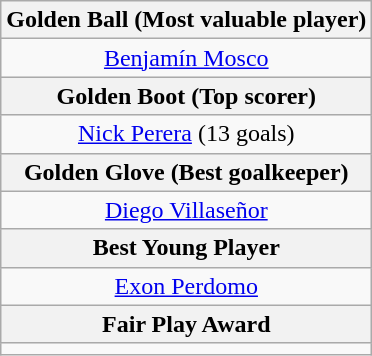<table class="wikitable">
<tr>
<th>Golden Ball (Most valuable player)</th>
</tr>
<tr>
<td align=center> <a href='#'>Benjamín Mosco</a></td>
</tr>
<tr>
<th>Golden Boot (Top scorer)</th>
</tr>
<tr>
<td align=center> <a href='#'>Nick Perera</a> (13 goals)</td>
</tr>
<tr>
<th>Golden Glove (Best goalkeeper)</th>
</tr>
<tr>
<td align=center> <a href='#'>Diego Villaseñor</a></td>
</tr>
<tr>
<th>Best Young Player</th>
</tr>
<tr>
<td align=center> <a href='#'>Exon Perdomo</a></td>
</tr>
<tr>
<th>Fair Play Award</th>
</tr>
<tr>
<td align=center></td>
</tr>
</table>
